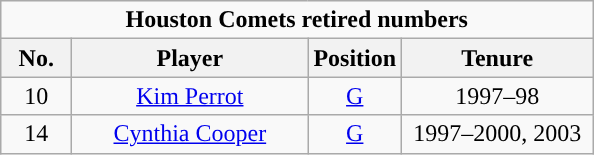<table class="wikitable" style="text-align:center">
<tr>
<td colspan="4"><strong>Houston Comets retired numbers</strong></td>
</tr>
<tr>
<th style="width:40px; ">No.</th>
<th style="width:150px; ">Player</th>
<th style="width:40px; ">Position</th>
<th style="width:120px; ">Tenure</th>
</tr>
<tr>
<td>10</td>
<td><a href='#'>Kim Perrot</a></td>
<td><a href='#'>G</a></td>
<td>1997–98</td>
</tr>
<tr>
<td>14</td>
<td><a href='#'>Cynthia Cooper</a></td>
<td><a href='#'>G</a></td>
<td>1997–2000, 2003</td>
</tr>
</table>
